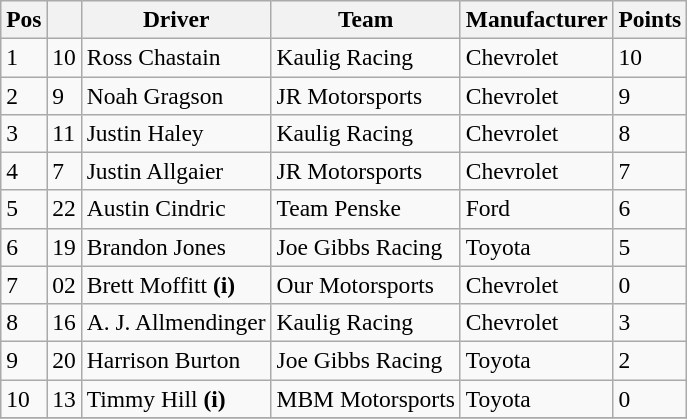<table class="wikitable" style="font-size:98%">
<tr>
<th>Pos</th>
<th></th>
<th>Driver</th>
<th>Team</th>
<th>Manufacturer</th>
<th>Points</th>
</tr>
<tr>
<td>1</td>
<td>10</td>
<td>Ross Chastain</td>
<td>Kaulig Racing</td>
<td>Chevrolet</td>
<td>10</td>
</tr>
<tr>
<td>2</td>
<td>9</td>
<td>Noah Gragson</td>
<td>JR Motorsports</td>
<td>Chevrolet</td>
<td>9</td>
</tr>
<tr>
<td>3</td>
<td>11</td>
<td>Justin Haley</td>
<td>Kaulig Racing</td>
<td>Chevrolet</td>
<td>8</td>
</tr>
<tr>
<td>4</td>
<td>7</td>
<td>Justin Allgaier</td>
<td>JR Motorsports</td>
<td>Chevrolet</td>
<td>7</td>
</tr>
<tr>
<td>5</td>
<td>22</td>
<td>Austin Cindric</td>
<td>Team Penske</td>
<td>Ford</td>
<td>6</td>
</tr>
<tr>
<td>6</td>
<td>19</td>
<td>Brandon Jones</td>
<td>Joe Gibbs Racing</td>
<td>Toyota</td>
<td>5</td>
</tr>
<tr>
<td>7</td>
<td>02</td>
<td>Brett Moffitt <strong>(i)</strong></td>
<td>Our Motorsports</td>
<td>Chevrolet</td>
<td>0</td>
</tr>
<tr>
<td>8</td>
<td>16</td>
<td>A. J. Allmendinger</td>
<td>Kaulig Racing</td>
<td>Chevrolet</td>
<td>3</td>
</tr>
<tr>
<td>9</td>
<td>20</td>
<td>Harrison Burton</td>
<td>Joe Gibbs Racing</td>
<td>Toyota</td>
<td>2</td>
</tr>
<tr>
<td>10</td>
<td>13</td>
<td>Timmy Hill <strong>(i)</strong></td>
<td>MBM Motorsports</td>
<td>Toyota</td>
<td>0</td>
</tr>
<tr>
</tr>
</table>
